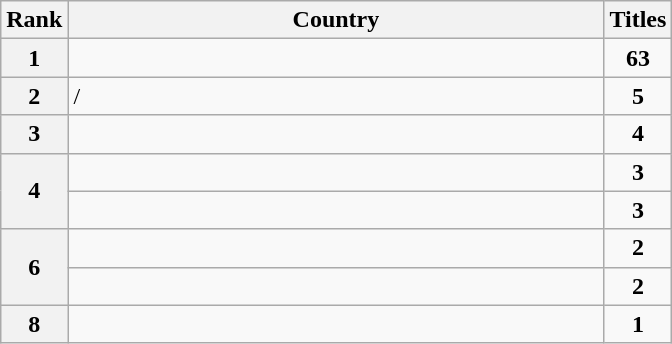<table class="wikitable sortable">
<tr>
<th>Rank</th>
<th style="width:350px">Country</th>
<th>Titles</th>
</tr>
<tr>
<th>1</th>
<td></td>
<td style="text-align:center"><strong>63</strong></td>
</tr>
<tr>
<th>2</th>
<td> / </td>
<td style="text-align:center"><strong>5</strong></td>
</tr>
<tr>
<th>3</th>
<td></td>
<td style="text-align:center"><strong>4</strong></td>
</tr>
<tr>
<th rowspan="2">4</th>
<td></td>
<td style="text-align:center"><strong>3</strong></td>
</tr>
<tr>
<td></td>
<td style="text-align:center"><strong>3</strong></td>
</tr>
<tr>
<th rowspan="2">6</th>
<td></td>
<td style="text-align:center"><strong>2</strong></td>
</tr>
<tr>
<td></td>
<td style="text-align:center"><strong>2</strong></td>
</tr>
<tr>
<th>8</th>
<td></td>
<td style="text-align:center"><strong>1</strong></td>
</tr>
</table>
